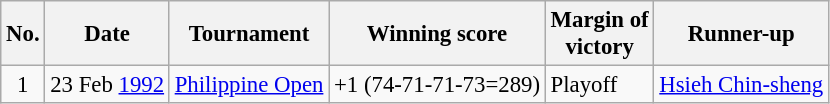<table class="wikitable" style="font-size:95%;">
<tr>
<th>No.</th>
<th>Date</th>
<th>Tournament</th>
<th>Winning score</th>
<th>Margin of<br>victory</th>
<th>Runner-up</th>
</tr>
<tr>
<td align=center>1</td>
<td align=right>23 Feb <a href='#'>1992</a></td>
<td><a href='#'>Philippine Open</a></td>
<td>+1 (74-71-71-73=289)</td>
<td>Playoff</td>
<td> <a href='#'>Hsieh Chin-sheng</a></td>
</tr>
</table>
